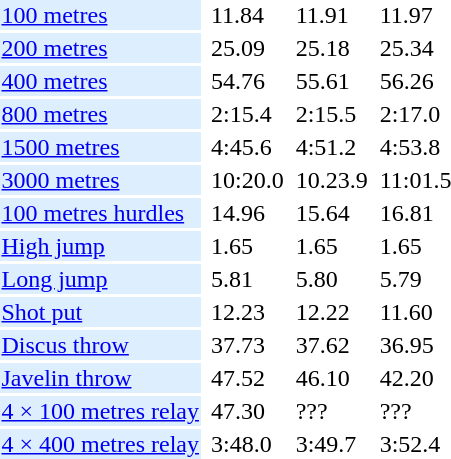<table>
<tr>
<td bgcolor = DDEEFF><a href='#'>100 metres</a></td>
<td></td>
<td>11.84</td>
<td></td>
<td>11.91</td>
<td></td>
<td>11.97</td>
</tr>
<tr>
<td bgcolor = DDEEFF><a href='#'>200 metres</a></td>
<td></td>
<td>25.09</td>
<td></td>
<td>25.18</td>
<td></td>
<td>25.34</td>
</tr>
<tr>
<td bgcolor = DDEEFF><a href='#'>400 metres</a></td>
<td></td>
<td>54.76</td>
<td></td>
<td>55.61</td>
<td></td>
<td>56.26</td>
</tr>
<tr>
<td bgcolor = DDEEFF><a href='#'>800 metres</a></td>
<td></td>
<td>2:15.4</td>
<td></td>
<td>2:15.5</td>
<td></td>
<td>2:17.0</td>
</tr>
<tr>
<td bgcolor = DDEEFF><a href='#'>1500 metres</a></td>
<td></td>
<td>4:45.6</td>
<td></td>
<td>4:51.2</td>
<td></td>
<td>4:53.8</td>
</tr>
<tr>
<td bgcolor = DDEEFF><a href='#'>3000 metres</a></td>
<td></td>
<td>10:20.0</td>
<td></td>
<td>10.23.9</td>
<td></td>
<td>11:01.5</td>
</tr>
<tr>
<td bgcolor = DDEEFF><a href='#'>100 metres hurdles</a></td>
<td></td>
<td>14.96</td>
<td></td>
<td>15.64</td>
<td></td>
<td>16.81</td>
</tr>
<tr>
<td bgcolor = DDEEFF><a href='#'>High jump</a></td>
<td></td>
<td>1.65</td>
<td></td>
<td>1.65</td>
<td></td>
<td>1.65</td>
</tr>
<tr>
<td bgcolor = DDEEFF><a href='#'>Long jump</a></td>
<td></td>
<td>5.81</td>
<td></td>
<td>5.80</td>
<td></td>
<td>5.79</td>
</tr>
<tr>
<td bgcolor = DDEEFF><a href='#'>Shot put</a></td>
<td></td>
<td>12.23</td>
<td></td>
<td>12.22</td>
<td></td>
<td>11.60</td>
</tr>
<tr>
<td bgcolor = DDEEFF><a href='#'>Discus throw</a></td>
<td></td>
<td>37.73</td>
<td></td>
<td>37.62</td>
<td></td>
<td>36.95</td>
</tr>
<tr>
<td bgcolor = DDEEFF><a href='#'>Javelin throw</a></td>
<td></td>
<td>47.52</td>
<td></td>
<td>46.10</td>
<td></td>
<td>42.20</td>
</tr>
<tr>
<td bgcolor = DDEEFF><a href='#'>4 × 100 metres relay</a></td>
<td></td>
<td>47.30</td>
<td></td>
<td>???</td>
<td></td>
<td>???</td>
</tr>
<tr>
<td bgcolor = DDEEFF><a href='#'>4 × 400 metres relay</a></td>
<td></td>
<td>3:48.0</td>
<td></td>
<td>3:49.7</td>
<td></td>
<td>3:52.4</td>
</tr>
</table>
